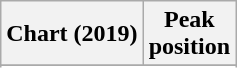<table class="wikitable plainrowheaders" style="text-align:center">
<tr>
<th scope="col">Chart (2019)</th>
<th scope="col">Peak<br>position</th>
</tr>
<tr>
</tr>
<tr>
</tr>
</table>
